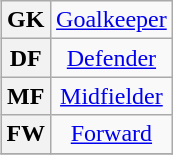<table class="wikitable plainrowheaders" style="text-align:center;margin-left:1em;float:right">
<tr>
<th>GK</th>
<td colspan="3"><a href='#'>Goalkeeper</a></td>
</tr>
<tr>
<th>DF</th>
<td><a href='#'>Defender</a></td>
</tr>
<tr>
<th>MF</th>
<td><a href='#'>Midfielder</a></td>
</tr>
<tr>
<th>FW</th>
<td colspan="3"><a href='#'>Forward</a></td>
</tr>
<tr>
</tr>
</table>
